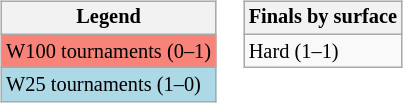<table>
<tr valign=top>
<td><br><table class="wikitable" style=font-size:85%>
<tr>
<th>Legend</th>
</tr>
<tr style="background:#f88379;">
<td>W100 tournaments (0–1)</td>
</tr>
<tr style="background:lightblue;">
<td>W25 tournaments (1–0)</td>
</tr>
</table>
</td>
<td><br><table class="wikitable" style=font-size:85%>
<tr>
<th>Finals by surface</th>
</tr>
<tr>
<td>Hard (1–1)</td>
</tr>
</table>
</td>
</tr>
</table>
